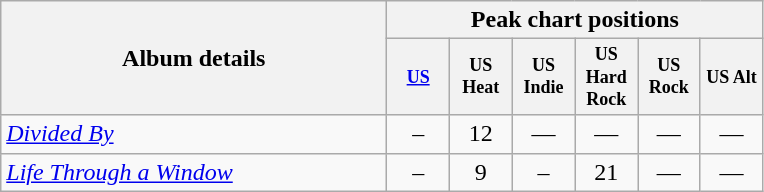<table class="wikitable" style="text-align:center;">
<tr>
<th rowspan =  2 width = 250>Album details</th>
<th colspan =  6>Peak chart positions</th>
</tr>
<tr>
<th style = "width:3em;font-size:75%"><a href='#'>US</a></th>
<th style = "width:3em;font-size:75%">US Heat<br></th>
<th style = "width:3em;font-size:75%">US Indie</th>
<th style = "width:3em;font-size:75%">US Hard Rock<br></th>
<th style = "width:3em;font-size:75%">US Rock</th>
<th style = "width:3em;font-size:75%">US Alt</th>
</tr>
<tr>
<td align=left><em><a href='#'>Divided By</a></em><br></td>
<td>–</td>
<td>12</td>
<td>—</td>
<td>—</td>
<td>—</td>
<td>—</td>
</tr>
<tr>
<td align=left><em><a href='#'>Life Through a Window</a></em><br></td>
<td>–</td>
<td>9</td>
<td>–</td>
<td>21</td>
<td>—</td>
<td>—</td>
</tr>
</table>
